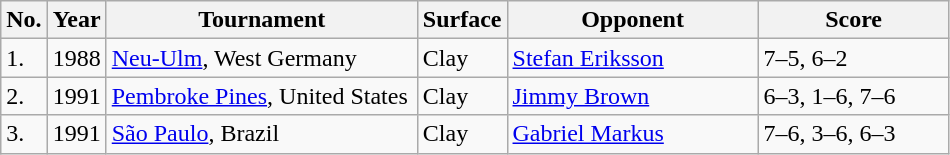<table class="sortable wikitable">
<tr>
<th width=20>No.</th>
<th width=30>Year</th>
<th width=200>Tournament</th>
<th width=50>Surface</th>
<th width=160>Opponent</th>
<th width=120 class="unsortable">Score</th>
</tr>
<tr>
<td>1.</td>
<td>1988</td>
<td><a href='#'>Neu-Ulm</a>, West Germany</td>
<td>Clay</td>
<td> <a href='#'>Stefan Eriksson</a></td>
<td>7–5, 6–2</td>
</tr>
<tr>
<td>2.</td>
<td>1991</td>
<td><a href='#'>Pembroke Pines</a>, United States</td>
<td>Clay</td>
<td> <a href='#'>Jimmy Brown</a></td>
<td>6–3, 1–6, 7–6</td>
</tr>
<tr>
<td>3.</td>
<td>1991</td>
<td><a href='#'>São Paulo</a>, Brazil</td>
<td>Clay</td>
<td> <a href='#'>Gabriel Markus</a></td>
<td>7–6, 3–6, 6–3</td>
</tr>
</table>
